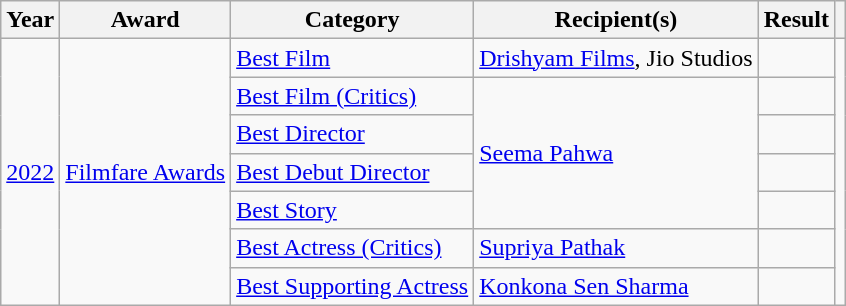<table class="wikitable plainrowheaders sortable">
<tr>
<th>Year</th>
<th>Award</th>
<th>Category</th>
<th>Recipient(s)</th>
<th>Result</th>
<th class="unsortable"></th>
</tr>
<tr>
<td rowspan="7"><a href='#'>2022</a></td>
<td rowspan="7"><a href='#'>Filmfare Awards</a></td>
<td><a href='#'>Best Film</a></td>
<td><a href='#'>Drishyam Films</a>, Jio Studios</td>
<td></td>
<td rowspan="7" style="text-align:center;"></td>
</tr>
<tr>
<td><a href='#'>Best Film (Critics)</a></td>
<td rowspan="4"><a href='#'>Seema Pahwa</a></td>
<td></td>
</tr>
<tr>
<td><a href='#'>Best Director</a></td>
<td></td>
</tr>
<tr>
<td><a href='#'>Best Debut Director</a></td>
<td></td>
</tr>
<tr>
<td><a href='#'>Best Story</a></td>
<td></td>
</tr>
<tr>
<td><a href='#'>Best Actress (Critics)</a></td>
<td><a href='#'>Supriya Pathak</a></td>
<td></td>
</tr>
<tr>
<td><a href='#'>Best Supporting Actress</a></td>
<td><a href='#'>Konkona Sen Sharma</a></td>
<td></td>
</tr>
</table>
